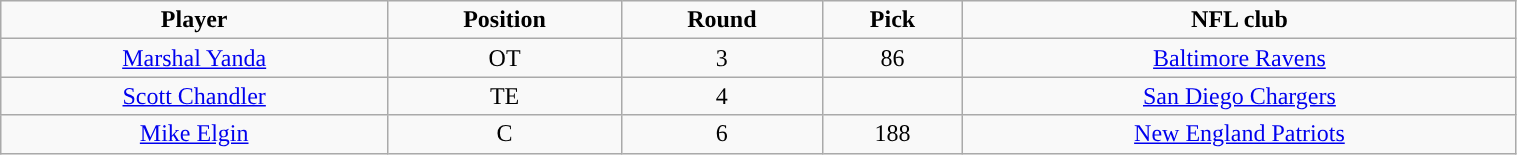<table class="wikitable" width="80%">
<tr align="center">
<td><strong>Player</strong></td>
<td><strong>Position</strong></td>
<td><strong>Round</strong></td>
<td><strong>Pick</strong></td>
<td><strong>NFL club</strong></td>
</tr>
<tr style="text-align:center;" bgcolor="">
<td><a href='#'>Marshal Yanda</a></td>
<td>OT</td>
<td>3</td>
<td>86</td>
<td><a href='#'>Baltimore Ravens</a></td>
</tr>
<tr style="text-align:center;" bgcolor="">
<td><a href='#'>Scott Chandler</a></td>
<td>TE</td>
<td>4</td>
<td></td>
<td><a href='#'>San Diego Chargers</a></td>
</tr>
<tr style="text-align:center;" bgcolor="">
<td><a href='#'>Mike Elgin</a></td>
<td>C</td>
<td>6</td>
<td>188</td>
<td><a href='#'>New England Patriots</a></td>
</tr>
</table>
